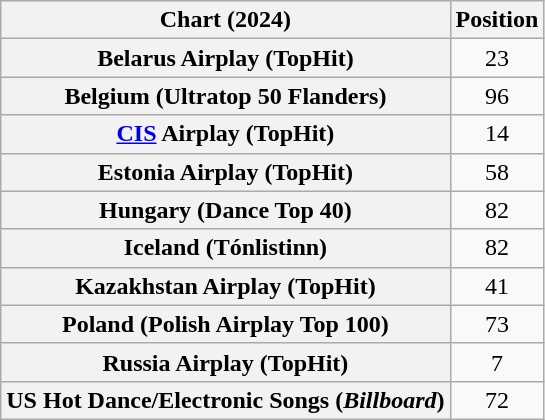<table class="wikitable sortable plainrowheaders" style="text-align:center">
<tr>
<th scope="col">Chart (2024)</th>
<th scope="col">Position</th>
</tr>
<tr>
<th scope="row">Belarus Airplay (TopHit)</th>
<td>23</td>
</tr>
<tr>
<th scope="row">Belgium (Ultratop 50 Flanders)</th>
<td>96</td>
</tr>
<tr>
<th scope="row"><a href='#'>CIS</a> Airplay (TopHit)</th>
<td>14</td>
</tr>
<tr>
<th scope="row">Estonia Airplay (TopHit)</th>
<td>58</td>
</tr>
<tr>
<th scope="row">Hungary (Dance Top 40)</th>
<td>82</td>
</tr>
<tr>
<th scope="row">Iceland (Tónlistinn)</th>
<td>82</td>
</tr>
<tr>
<th scope="row">Kazakhstan Airplay (TopHit)</th>
<td>41</td>
</tr>
<tr>
<th scope="row">Poland (Polish Airplay Top 100)</th>
<td>73</td>
</tr>
<tr>
<th scope="row">Russia Airplay (TopHit)</th>
<td>7</td>
</tr>
<tr>
<th scope="row">US Hot Dance/Electronic Songs (<em>Billboard</em>)</th>
<td>72</td>
</tr>
</table>
